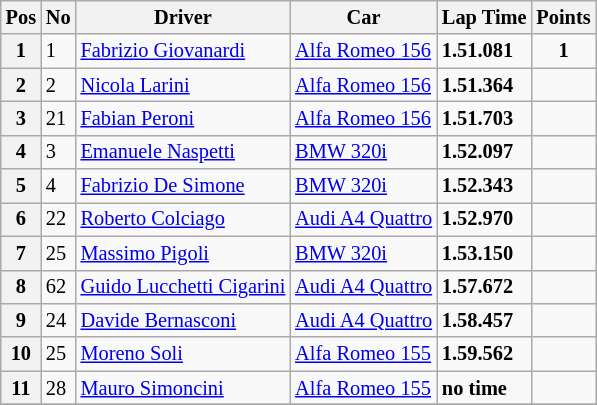<table class="wikitable" style="font-size: 85%;">
<tr>
<th>Pos</th>
<th>No</th>
<th>Driver</th>
<th>Car</th>
<th>Lap Time</th>
<th>Points</th>
</tr>
<tr>
<th>1</th>
<td>1</td>
<td> <a href='#'>Fabrizio Giovanardi</a></td>
<td><a href='#'>Alfa Romeo 156</a></td>
<td><strong>1.51.081</strong></td>
<td align=center><strong>1</strong></td>
</tr>
<tr>
<th>2</th>
<td>2</td>
<td> <a href='#'>Nicola Larini</a></td>
<td><a href='#'>Alfa Romeo 156</a></td>
<td><strong>1.51.364</strong></td>
<td></td>
</tr>
<tr>
<th>3</th>
<td>21</td>
<td> <a href='#'>Fabian Peroni</a></td>
<td><a href='#'>Alfa Romeo 156</a></td>
<td><strong>1.51.703</strong></td>
<td></td>
</tr>
<tr>
<th>4</th>
<td>3</td>
<td> <a href='#'>Emanuele Naspetti</a></td>
<td><a href='#'>BMW 320i</a></td>
<td><strong>1.52.097</strong></td>
<td></td>
</tr>
<tr>
<th>5</th>
<td>4</td>
<td> <a href='#'>Fabrizio De Simone</a></td>
<td><a href='#'>BMW 320i</a></td>
<td><strong>1.52.343</strong></td>
<td></td>
</tr>
<tr>
<th>6</th>
<td>22</td>
<td> <a href='#'>Roberto Colciago</a></td>
<td><a href='#'>Audi A4 Quattro</a></td>
<td><strong>1.52.970</strong></td>
<td></td>
</tr>
<tr>
<th>7</th>
<td>25</td>
<td> <a href='#'>Massimo Pigoli</a></td>
<td><a href='#'>BMW 320i</a></td>
<td><strong>1.53.150</strong></td>
<td></td>
</tr>
<tr>
<th>8</th>
<td>62</td>
<td> <a href='#'>Guido Lucchetti Cigarini</a></td>
<td><a href='#'>Audi A4 Quattro</a></td>
<td><strong>1.57.672</strong></td>
<td></td>
</tr>
<tr>
<th>9</th>
<td>24</td>
<td> <a href='#'>Davide Bernasconi</a></td>
<td><a href='#'>Audi A4 Quattro</a></td>
<td><strong>1.58.457</strong></td>
<td></td>
</tr>
<tr>
<th>10</th>
<td>25</td>
<td> <a href='#'>Moreno Soli</a></td>
<td><a href='#'>Alfa Romeo 155</a></td>
<td><strong>1.59.562</strong></td>
<td></td>
</tr>
<tr>
<th>11</th>
<td>28</td>
<td> <a href='#'>Mauro Simoncini</a></td>
<td><a href='#'>Alfa Romeo 155</a></td>
<td><strong>no time</strong></td>
<td></td>
</tr>
<tr>
</tr>
</table>
